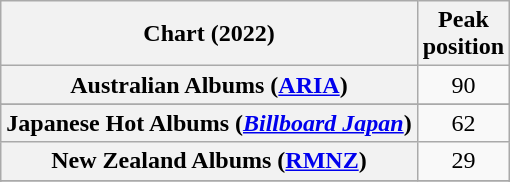<table class="wikitable sortable plainrowheaders" style="text-align:center">
<tr>
<th scope="col">Chart (2022)</th>
<th scope="col">Peak<br>position</th>
</tr>
<tr>
<th scope="row">Australian Albums (<a href='#'>ARIA</a>)</th>
<td>90</td>
</tr>
<tr>
</tr>
<tr>
</tr>
<tr>
</tr>
<tr>
</tr>
<tr>
</tr>
<tr>
</tr>
<tr>
</tr>
<tr>
<th scope="row">Japanese Hot Albums (<em><a href='#'>Billboard Japan</a></em>)</th>
<td>62</td>
</tr>
<tr>
<th scope="row">New Zealand Albums (<a href='#'>RMNZ</a>)</th>
<td>29</td>
</tr>
<tr>
</tr>
<tr>
</tr>
<tr>
</tr>
<tr>
</tr>
<tr>
</tr>
<tr>
</tr>
<tr>
</tr>
</table>
